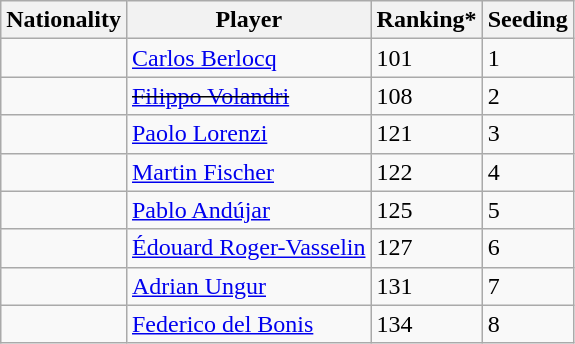<table class="wikitable">
<tr>
<th>Nationality</th>
<th>Player</th>
<th>Ranking*</th>
<th>Seeding</th>
</tr>
<tr>
<td></td>
<td><a href='#'>Carlos Berlocq</a></td>
<td>101</td>
<td>1</td>
</tr>
<tr>
<td></td>
<td><s><a href='#'>Filippo Volandri</a></s></td>
<td>108</td>
<td>2</td>
</tr>
<tr>
<td></td>
<td><a href='#'>Paolo Lorenzi</a></td>
<td>121</td>
<td>3</td>
</tr>
<tr>
<td></td>
<td><a href='#'>Martin Fischer</a></td>
<td>122</td>
<td>4</td>
</tr>
<tr>
<td></td>
<td><a href='#'>Pablo Andújar</a></td>
<td>125</td>
<td>5</td>
</tr>
<tr>
<td></td>
<td><a href='#'>Édouard Roger-Vasselin</a></td>
<td>127</td>
<td>6</td>
</tr>
<tr>
<td></td>
<td><a href='#'>Adrian Ungur</a></td>
<td>131</td>
<td>7</td>
</tr>
<tr>
<td></td>
<td><a href='#'>Federico del Bonis</a></td>
<td>134</td>
<td>8</td>
</tr>
</table>
